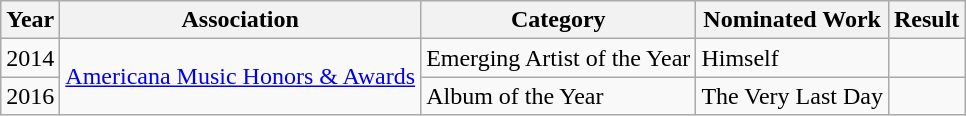<table class="wikitable">
<tr>
<th>Year</th>
<th>Association</th>
<th>Category</th>
<th>Nominated Work</th>
<th>Result</th>
</tr>
<tr>
<td>2014</td>
<td rowspan=2><a href='#'>Americana Music Honors & Awards</a></td>
<td>Emerging Artist of the Year</td>
<td>Himself</td>
<td></td>
</tr>
<tr>
<td>2016</td>
<td>Album of the Year</td>
<td>The Very Last Day</td>
<td></td>
</tr>
</table>
